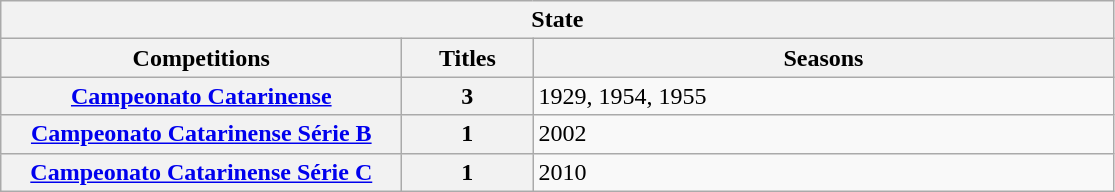<table class="wikitable">
<tr>
<th colspan="3">State</th>
</tr>
<tr>
<th style="width:260px">Competitions</th>
<th style="width:80px">Titles</th>
<th style="width:380px">Seasons</th>
</tr>
<tr>
<th><a href='#'>Campeonato Catarinense</a></th>
<th>3</th>
<td>1929, 1954, 1955</td>
</tr>
<tr>
<th><a href='#'>Campeonato Catarinense Série B</a></th>
<th>1</th>
<td>2002</td>
</tr>
<tr>
<th><a href='#'>Campeonato Catarinense Série C</a></th>
<th>1</th>
<td>2010</td>
</tr>
</table>
